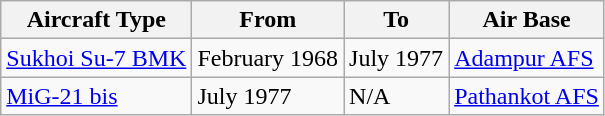<table class="wikitable">
<tr>
<th>Aircraft Type</th>
<th>From</th>
<th>To</th>
<th>Air Base</th>
</tr>
<tr>
<td><a href='#'>Sukhoi Su-7 BMK</a></td>
<td>February 1968</td>
<td>July 1977</td>
<td><a href='#'>Adampur AFS</a></td>
</tr>
<tr>
<td><a href='#'>MiG-21 bis</a></td>
<td>July 1977</td>
<td>N/A</td>
<td><a href='#'>Pathankot AFS</a></td>
</tr>
</table>
